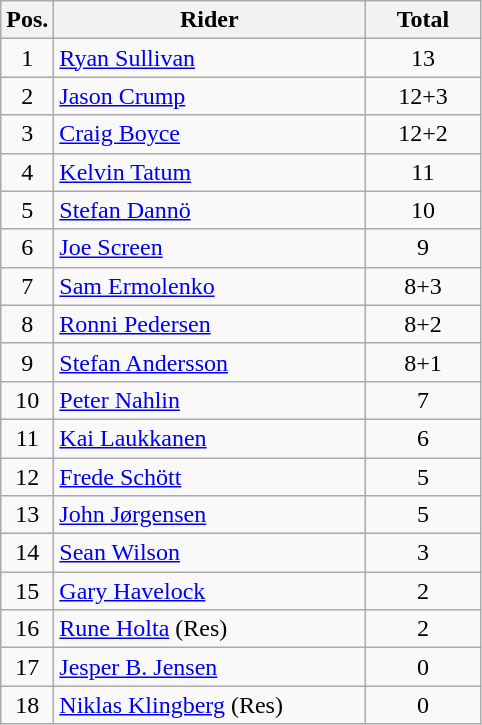<table class=wikitable>
<tr>
<th width=25px>Pos.</th>
<th width=200px>Rider</th>
<th width=70px>Total</th>
</tr>
<tr align=center >
<td>1</td>
<td align=left> <a href='#'>Ryan Sullivan</a></td>
<td>13</td>
</tr>
<tr align=center >
<td>2</td>
<td align=left> <a href='#'>Jason Crump</a></td>
<td>12+3</td>
</tr>
<tr align=center >
<td>3</td>
<td align=left> <a href='#'>Craig Boyce</a></td>
<td>12+2</td>
</tr>
<tr align=center >
<td>4</td>
<td align=left> <a href='#'>Kelvin Tatum</a></td>
<td>11</td>
</tr>
<tr align=center >
<td>5</td>
<td align=left> <a href='#'>Stefan Dannö</a></td>
<td>10</td>
</tr>
<tr align=center >
<td>6</td>
<td align=left> <a href='#'>Joe Screen</a></td>
<td>9</td>
</tr>
<tr align=center >
<td>7</td>
<td align=left> <a href='#'>Sam Ermolenko</a></td>
<td>8+3</td>
</tr>
<tr align=center >
<td>8</td>
<td align=left> <a href='#'>Ronni Pedersen</a></td>
<td>8+2</td>
</tr>
<tr align=center>
<td>9</td>
<td align=left> <a href='#'>Stefan Andersson</a></td>
<td>8+1</td>
</tr>
<tr align=center>
<td>10</td>
<td align=left> <a href='#'>Peter Nahlin</a></td>
<td>7</td>
</tr>
<tr align=center>
<td>11</td>
<td align=left> <a href='#'>Kai Laukkanen</a></td>
<td>6</td>
</tr>
<tr align=center>
<td>12</td>
<td align=left> <a href='#'>Frede Schött</a></td>
<td>5</td>
</tr>
<tr align=center>
<td>13</td>
<td align=left> <a href='#'>John Jørgensen</a></td>
<td>5</td>
</tr>
<tr align=center>
<td>14</td>
<td align=left> <a href='#'>Sean Wilson</a></td>
<td>3</td>
</tr>
<tr align=center>
<td>15</td>
<td align=left> <a href='#'>Gary Havelock</a></td>
<td>2</td>
</tr>
<tr align=center>
<td>16</td>
<td align=left> <a href='#'>Rune Holta</a> (Res)</td>
<td>2</td>
</tr>
<tr align=center>
<td>17</td>
<td align=left> <a href='#'>Jesper B. Jensen</a></td>
<td>0</td>
</tr>
<tr align=center>
<td>18</td>
<td align=left> <a href='#'>Niklas Klingberg</a> (Res)</td>
<td>0</td>
</tr>
</table>
